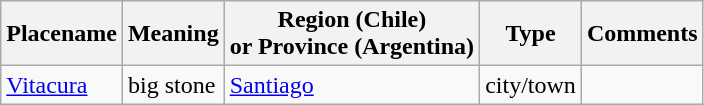<table align=center class="wikitable">
<tr>
<th>Placename</th>
<th>Meaning</th>
<th>Region (Chile)<br>or Province (Argentina)</th>
<th>Type</th>
<th>Comments</th>
</tr>
<tr>
<td><a href='#'>Vitacura</a></td>
<td>big stone</td>
<td><a href='#'>Santiago</a></td>
<td>city/town</td>
<td></td>
</tr>
</table>
